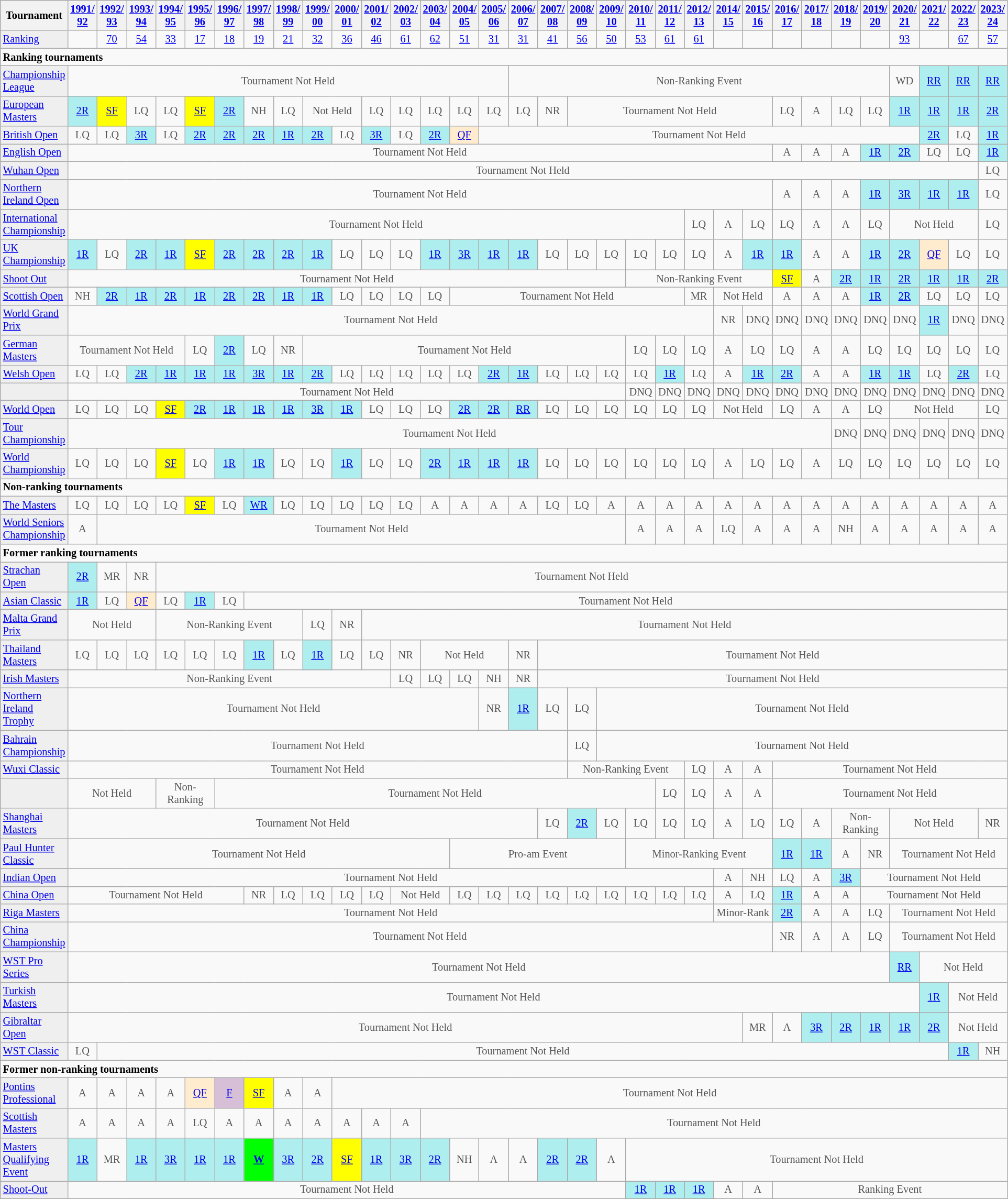<table class="wikitable" style="font-size:85%">
<tr>
<th>Tournament</th>
<th><a href='#'>1991/<br>92</a></th>
<th><a href='#'>1992/<br>93</a></th>
<th><a href='#'>1993/<br>94</a></th>
<th><a href='#'>1994/<br>95</a></th>
<th><a href='#'>1995/<br>96</a></th>
<th><a href='#'>1996/<br>97</a></th>
<th><a href='#'>1997/<br>98</a></th>
<th><a href='#'>1998/<br>99</a></th>
<th><a href='#'>1999/<br>00</a></th>
<th><a href='#'>2000/<br>01</a></th>
<th><a href='#'>2001/<br>02</a></th>
<th><a href='#'>2002/<br>03</a></th>
<th><a href='#'>2003/<br>04</a></th>
<th><a href='#'>2004/<br>05</a></th>
<th><a href='#'>2005/<br>06</a></th>
<th><a href='#'>2006/<br>07</a></th>
<th><a href='#'>2007/<br>08</a></th>
<th><a href='#'>2008/<br>09</a></th>
<th><a href='#'>2009/<br>10</a></th>
<th><a href='#'>2010/<br>11</a></th>
<th><a href='#'>2011/<br>12</a></th>
<th><a href='#'>2012/<br>13</a></th>
<th><a href='#'>2014/<br>15</a></th>
<th><a href='#'>2015/<br>16</a></th>
<th><a href='#'>2016/<br>17</a></th>
<th><a href='#'>2017/<br>18</a></th>
<th><a href='#'>2018/<br>19</a></th>
<th><a href='#'>2019/<br>20</a></th>
<th><a href='#'>2020/<br>21</a></th>
<th><a href='#'>2021/<br>22</a></th>
<th><a href='#'>2022/<br>23</a></th>
<th><a href='#'>2023/<br>24</a></th>
</tr>
<tr>
<td style="background:#EFEFEF;"><a href='#'>Ranking</a></td>
<td align="center"></td>
<td align="center"><a href='#'>70</a></td>
<td align="center"><a href='#'>54</a></td>
<td align="center"><a href='#'>33</a></td>
<td align="center"><a href='#'>17</a></td>
<td align="center"><a href='#'>18</a></td>
<td align="center"><a href='#'>19</a></td>
<td align="center"><a href='#'>21</a></td>
<td align="center"><a href='#'>32</a></td>
<td align="center"><a href='#'>36</a></td>
<td align="center"><a href='#'>46</a></td>
<td align="center"><a href='#'>61</a></td>
<td align="center"><a href='#'>62</a></td>
<td align="center"><a href='#'>51</a></td>
<td align="center"><a href='#'>31</a></td>
<td align="center"><a href='#'>31</a></td>
<td align="center"><a href='#'>41</a></td>
<td align="center"><a href='#'>56</a></td>
<td align="center"><a href='#'>50</a></td>
<td align="center"><a href='#'>53</a></td>
<td align="center"><a href='#'>61</a></td>
<td align="center"><a href='#'>61</a></td>
<td align="center"></td>
<td align="center"></td>
<td align="center"></td>
<td align="center"></td>
<td align="center"></td>
<td align="center"></td>
<td align="center"><a href='#'>93</a></td>
<td align="center"></td>
<td align="center"><a href='#'>67</a></td>
<td align="center"><a href='#'>57</a></td>
</tr>
<tr>
<td colspan="40"><strong>Ranking tournaments</strong></td>
</tr>
<tr>
<td style="background:#EFEFEF;"><a href='#'>Championship League</a></td>
<td align="center" colspan="15" style="color:#555555;">Tournament Not Held</td>
<td align="center" colspan="13" style="color:#555555;">Non-Ranking Event</td>
<td align="center" style="color:#555555;">WD</td>
<td align="center" style="background:#afeeee;"><a href='#'>RR</a></td>
<td align="center" style="background:#afeeee;"><a href='#'>RR</a></td>
<td align="center" style="background:#afeeee;"><a href='#'>RR</a></td>
</tr>
<tr>
<td style="background:#EFEFEF;"><a href='#'>European Masters</a></td>
<td align="center" style="background:#afeeee;"><a href='#'>2R</a></td>
<td align="center" style="background:yellow;"><a href='#'>SF</a></td>
<td align="center" style="color:#555555;">LQ</td>
<td align="center" style="color:#555555;">LQ</td>
<td align="center" style="background:yellow;"><a href='#'>SF</a></td>
<td align="center" style="background:#afeeee;"><a href='#'>2R</a></td>
<td align="center" style="color:#555555;">NH</td>
<td align="center" style="color:#555555;">LQ</td>
<td align="center" colspan="2" style="color:#555555;">Not Held</td>
<td align="center" style="color:#555555;">LQ</td>
<td align="center" style="color:#555555;">LQ</td>
<td align="center" style="color:#555555;">LQ</td>
<td align="center" style="color:#555555;">LQ</td>
<td align="center" style="color:#555555;">LQ</td>
<td align="center" style="color:#555555;">LQ</td>
<td align="center" style="color:#555555;">NR</td>
<td align="center" colspan="7" style="color:#555555;">Tournament Not Held</td>
<td align="center" style="color:#555555;">LQ</td>
<td align="center" style="color:#555555;">A</td>
<td align="center" style="color:#555555;">LQ</td>
<td align="center" style="color:#555555;">LQ</td>
<td align="center" style="background:#afeeee;"><a href='#'>1R</a></td>
<td align="center" style="background:#afeeee;"><a href='#'>1R</a></td>
<td align="center" style="background:#afeeee;"><a href='#'>1R</a></td>
<td align="center" style="background:#afeeee;"><a href='#'>2R</a></td>
</tr>
<tr>
<td style="background:#EFEFEF;"><a href='#'>British Open</a></td>
<td align="center" style="color:#555555;">LQ</td>
<td align="center" style="color:#555555;">LQ</td>
<td align="center" style="background:#afeeee;"><a href='#'>3R</a></td>
<td align="center" style="color:#555555;">LQ</td>
<td align="center" style="background:#afeeee;"><a href='#'>2R</a></td>
<td align="center" style="background:#afeeee;"><a href='#'>2R</a></td>
<td align="center" style="background:#afeeee;"><a href='#'>2R</a></td>
<td align="center" style="background:#afeeee;"><a href='#'>1R</a></td>
<td align="center" style="background:#afeeee;"><a href='#'>2R</a></td>
<td align="center" style="color:#555555;">LQ</td>
<td align="center" style="background:#afeeee;"><a href='#'>3R</a></td>
<td align="center" style="color:#555555;">LQ</td>
<td align="center" style="background:#afeeee;"><a href='#'>2R</a></td>
<td align="center" style="background:#ffebcd;"><a href='#'>QF</a></td>
<td align="center" colspan="15" style="color:#555555;">Tournament Not Held</td>
<td align="center" style="background:#afeeee;"><a href='#'>2R</a></td>
<td align="center" style="color:#555555;">LQ</td>
<td align="center" style="background:#afeeee;"><a href='#'>1R</a></td>
</tr>
<tr>
<td style="background:#EFEFEF;"><a href='#'>English Open</a></td>
<td align="center" colspan="24" style="color:#555555;">Tournament Not Held</td>
<td align="center" style="color:#555555;">A</td>
<td align="center" style="color:#555555;">A</td>
<td align="center" style="color:#555555;">A</td>
<td align="center" style="background:#afeeee;"><a href='#'>1R</a></td>
<td align="center" style="background:#afeeee;"><a href='#'>2R</a></td>
<td align="center" style="color:#555555;">LQ</td>
<td align="center" style="color:#555555;">LQ</td>
<td align="center" style="background:#afeeee;"><a href='#'>1R</a></td>
</tr>
<tr>
<td style="background:#EFEFEF;"><a href='#'>Wuhan Open</a></td>
<td align="center" colspan="31" style="color:#555555;">Tournament Not Held</td>
<td align="center" style="color:#555555;">LQ</td>
</tr>
<tr>
<td style="background:#EFEFEF;"><a href='#'>Northern Ireland Open</a></td>
<td align="center" colspan="24" style="color:#555555;">Tournament Not Held</td>
<td align="center" style="color:#555555;">A</td>
<td align="center" style="color:#555555;">A</td>
<td align="center" style="color:#555555;">A</td>
<td align="center" style="background:#afeeee;"><a href='#'>1R</a></td>
<td align="center" style="background:#afeeee;"><a href='#'>3R</a></td>
<td align="center" style="background:#afeeee;"><a href='#'>1R</a></td>
<td align="center" style="background:#afeeee;"><a href='#'>1R</a></td>
<td align="center" style="color:#555555;">LQ</td>
</tr>
<tr>
<td style="background:#EFEFEF;"><a href='#'>International Championship</a></td>
<td align="center" colspan="21" style="color:#555555;">Tournament Not Held</td>
<td align="center" style="color:#555555;">LQ</td>
<td align="center" style="color:#555555;">A</td>
<td align="center" style="color:#555555;">LQ</td>
<td align="center" style="color:#555555;">LQ</td>
<td align="center" style="color:#555555;">A</td>
<td align="center" style="color:#555555;">A</td>
<td align="center" style="color:#555555;">LQ</td>
<td align="center" colspan="3" style="color:#555555;">Not Held</td>
<td align="center" style="color:#555555;">LQ</td>
</tr>
<tr>
<td style="background:#EFEFEF;"><a href='#'>UK Championship</a></td>
<td align="center" style="background:#afeeee;"><a href='#'>1R</a></td>
<td align="center" style="color:#555555;">LQ</td>
<td align="center" style="background:#afeeee;"><a href='#'>2R</a></td>
<td align="center" style="background:#afeeee;"><a href='#'>1R</a></td>
<td align="center" style="background:yellow;"><a href='#'>SF</a></td>
<td align="center" style="background:#afeeee;"><a href='#'>2R</a></td>
<td align="center" style="background:#afeeee;"><a href='#'>2R</a></td>
<td align="center" style="background:#afeeee;"><a href='#'>2R</a></td>
<td align="center" style="background:#afeeee;"><a href='#'>1R</a></td>
<td align="center" style="color:#555555;">LQ</td>
<td align="center" style="color:#555555;">LQ</td>
<td align="center" style="color:#555555;">LQ</td>
<td align="center" style="background:#afeeee;"><a href='#'>1R</a></td>
<td align="center" style="background:#afeeee;"><a href='#'>3R</a></td>
<td align="center" style="background:#afeeee;"><a href='#'>1R</a></td>
<td align="center" style="background:#afeeee;"><a href='#'>1R</a></td>
<td align="center" style="color:#555555;">LQ</td>
<td align="center" style="color:#555555;">LQ</td>
<td align="center" style="color:#555555;">LQ</td>
<td align="center" style="color:#555555;">LQ</td>
<td align="center" style="color:#555555;">LQ</td>
<td align="center" style="color:#555555;">LQ</td>
<td align="center" style="color:#555555;">A</td>
<td align="center" style="background:#afeeee;"><a href='#'>1R</a></td>
<td align="center" style="background:#afeeee;"><a href='#'>1R</a></td>
<td align="center" style="color:#555555;">A</td>
<td align="center" style="color:#555555;">A</td>
<td align="center" style="background:#afeeee;"><a href='#'>1R</a></td>
<td align="center" style="background:#afeeee;"><a href='#'>2R</a></td>
<td align="center" style="background:#ffebcd;"><a href='#'>QF</a></td>
<td align="center" style="color:#555555;">LQ</td>
<td align="center" style="color:#555555;">LQ</td>
</tr>
<tr>
<td style="background:#EFEFEF;"><a href='#'>Shoot Out</a></td>
<td align="center" colspan="19" style="color:#555555;">Tournament Not Held</td>
<td align="center" colspan="5" style="color:#555555;">Non-Ranking Event</td>
<td align="center" style="background:yellow;"><a href='#'>SF</a></td>
<td align="center" style="color:#555555;">A</td>
<td align="center" style="background:#afeeee;"><a href='#'>2R</a></td>
<td align="center" style="background:#afeeee;"><a href='#'>1R</a></td>
<td align="center" style="background:#afeeee;"><a href='#'>2R</a></td>
<td align="center" style="background:#afeeee;"><a href='#'>1R</a></td>
<td align="center" style="background:#afeeee;"><a href='#'>1R</a></td>
<td align="center" style="background:#afeeee;"><a href='#'>2R</a></td>
</tr>
<tr>
<td style="background:#EFEFEF;"><a href='#'>Scottish Open</a></td>
<td align="center" style="color:#555555;">NH</td>
<td align="center" style="background:#afeeee;"><a href='#'>2R</a></td>
<td align="center" style="background:#afeeee;"><a href='#'>1R</a></td>
<td align="center" style="background:#afeeee;"><a href='#'>2R</a></td>
<td align="center" style="background:#afeeee;"><a href='#'>1R</a></td>
<td align="center" style="background:#afeeee;"><a href='#'>2R</a></td>
<td align="center" style="background:#afeeee;"><a href='#'>2R</a></td>
<td align="center" style="background:#afeeee;"><a href='#'>1R</a></td>
<td align="center" style="background:#afeeee;"><a href='#'>1R</a></td>
<td align="center" style="color:#555555;">LQ</td>
<td align="center" style="color:#555555;">LQ</td>
<td align="center" style="color:#555555;">LQ</td>
<td align="center" style="color:#555555;">LQ</td>
<td align="center" colspan="8" style="color:#555555;">Tournament Not Held</td>
<td align="center" style="color:#555555;">MR</td>
<td align="center" colspan="2" style="color:#555555;">Not Held</td>
<td align="center" style="color:#555555;">A</td>
<td align="center" style="color:#555555;">A</td>
<td align="center" style="color:#555555;">A</td>
<td align="center" style="background:#afeeee;"><a href='#'>1R</a></td>
<td align="center" style="background:#afeeee;"><a href='#'>2R</a></td>
<td align="center" style="color:#555555;">LQ</td>
<td align="center" style="color:#555555;">LQ</td>
<td align="center" style="color:#555555;">LQ</td>
</tr>
<tr>
<td style="background:#EFEFEF;"><a href='#'>World Grand Prix</a></td>
<td align="center" colspan="22" style="color:#555555;">Tournament Not Held</td>
<td align="center" style="color:#555555;">NR</td>
<td align="center" style="color:#555555;">DNQ</td>
<td align="center" style="color:#555555;">DNQ</td>
<td align="center" style="color:#555555;">DNQ</td>
<td align="center" style="color:#555555;">DNQ</td>
<td align="center" style="color:#555555;">DNQ</td>
<td align="center" style="color:#555555;">DNQ</td>
<td align="center" style="background:#afeeee;"><a href='#'>1R</a></td>
<td align="center" style="color:#555555;">DNQ</td>
<td align="center" style="color:#555555;">DNQ</td>
</tr>
<tr>
<td style="background:#EFEFEF;"><a href='#'>German Masters</a></td>
<td align="center" colspan="4" style="color:#555555;">Tournament Not Held</td>
<td align="center" style="color:#555555;">LQ</td>
<td align="center" style="background:#afeeee;"><a href='#'>2R</a></td>
<td align="center" style="color:#555555;">LQ</td>
<td align="center" style="color:#555555;">NR</td>
<td align="center" colspan="11" style="color:#555555;">Tournament Not Held</td>
<td align="center" style="color:#555555;">LQ</td>
<td align="center" style="color:#555555;">LQ</td>
<td align="center" style="color:#555555;">LQ</td>
<td align="center" style="color:#555555;">A</td>
<td align="center" style="color:#555555;">LQ</td>
<td align="center" style="color:#555555;">LQ</td>
<td align="center" style="color:#555555;">A</td>
<td align="center" style="color:#555555;">A</td>
<td align="center" style="color:#555555;">LQ</td>
<td align="center" style="color:#555555;">LQ</td>
<td align="center" style="color:#555555;">LQ</td>
<td align="center" style="color:#555555;">LQ</td>
<td align="center" style="color:#555555;">LQ</td>
</tr>
<tr>
<td style="background:#EFEFEF;"><a href='#'>Welsh Open</a></td>
<td align="center" style="color:#555555;">LQ</td>
<td align="center" style="color:#555555;">LQ</td>
<td align="center" style="background:#afeeee;"><a href='#'>2R</a></td>
<td align="center" style="background:#afeeee;"><a href='#'>1R</a></td>
<td align="center" style="background:#afeeee;"><a href='#'>1R</a></td>
<td align="center" style="background:#afeeee;"><a href='#'>1R</a></td>
<td align="center" style="background:#afeeee;"><a href='#'>3R</a></td>
<td align="center" style="background:#afeeee;"><a href='#'>1R</a></td>
<td align="center" style="background:#afeeee;"><a href='#'>2R</a></td>
<td align="center" style="color:#555555;">LQ</td>
<td align="center" style="color:#555555;">LQ</td>
<td align="center" style="color:#555555;">LQ</td>
<td align="center" style="color:#555555;">LQ</td>
<td align="center" style="color:#555555;">LQ</td>
<td align="center" style="background:#afeeee;"><a href='#'>2R</a></td>
<td align="center" style="background:#afeeee;"><a href='#'>1R</a></td>
<td align="center" style="color:#555555;">LQ</td>
<td align="center" style="color:#555555;">LQ</td>
<td align="center" style="color:#555555;">LQ</td>
<td align="center" style="color:#555555;">LQ</td>
<td align="center" style="background:#afeeee;"><a href='#'>1R</a></td>
<td align="center" style="color:#555555;">LQ</td>
<td align="center" style="color:#555555;">A</td>
<td align="center" style="background:#afeeee;"><a href='#'>1R</a></td>
<td align="center" style="background:#afeeee;"><a href='#'>2R</a></td>
<td align="center" style="color:#555555;">A</td>
<td align="center" style="color:#555555;">A</td>
<td align="center" style="background:#afeeee;"><a href='#'>1R</a></td>
<td align="center" style="background:#afeeee;"><a href='#'>1R</a></td>
<td align="center" style="color:#555555;">LQ</td>
<td align="center" style="background:#afeeee;"><a href='#'>2R</a></td>
<td align="center" style="color:#555555;">LQ</td>
</tr>
<tr>
<td style="background:#EFEFEF;"></td>
<td align="center" colspan="19" style="color:#555555;">Tournament Not Held</td>
<td align="center" style="color:#555555;">DNQ</td>
<td align="center" style="color:#555555;">DNQ</td>
<td align="center" style="color:#555555;">DNQ</td>
<td align="center" style="color:#555555;">DNQ</td>
<td align="center" style="color:#555555;">DNQ</td>
<td align="center" style="color:#555555;">DNQ</td>
<td align="center" style="color:#555555;">DNQ</td>
<td align="center" style="color:#555555;">DNQ</td>
<td align="center" style="color:#555555;">DNQ</td>
<td align="center" style="color:#555555;">DNQ</td>
<td align="center" style="color:#555555;">DNQ</td>
<td align="center" style="color:#555555;">DNQ</td>
<td align="center" style="color:#555555;">DNQ</td>
</tr>
<tr>
<td style="background:#EFEFEF;"><a href='#'>World Open</a></td>
<td align="center" style="color:#555555;">LQ</td>
<td align="center" style="color:#555555;">LQ</td>
<td align="center" style="color:#555555;">LQ</td>
<td align="center" style="background:yellow;"><a href='#'>SF</a></td>
<td align="center" style="background:#afeeee;"><a href='#'>2R</a></td>
<td align="center" style="background:#afeeee;"><a href='#'>1R</a></td>
<td align="center" style="background:#afeeee;"><a href='#'>1R</a></td>
<td align="center" style="background:#afeeee;"><a href='#'>1R</a></td>
<td align="center" style="background:#afeeee;"><a href='#'>3R</a></td>
<td align="center" style="background:#afeeee;"><a href='#'>1R</a></td>
<td align="center" style="color:#555555;">LQ</td>
<td align="center" style="color:#555555;">LQ</td>
<td align="center" style="color:#555555;">LQ</td>
<td align="center" style="background:#afeeee;"><a href='#'>2R</a></td>
<td align="center" style="background:#afeeee;"><a href='#'>2R</a></td>
<td align="center" style="background:#afeeee;"><a href='#'>RR</a></td>
<td align="center" style="color:#555555;">LQ</td>
<td align="center" style="color:#555555;">LQ</td>
<td align="center" style="color:#555555;">LQ</td>
<td align="center" style="color:#555555;">LQ</td>
<td align="center" style="color:#555555;">LQ</td>
<td align="center" style="color:#555555;">LQ</td>
<td align="center" colspan="2" style="color:#555555;">Not Held</td>
<td align="center" style="color:#555555;">LQ</td>
<td align="center" style="color:#555555;">A</td>
<td align="center" style="color:#555555;">A</td>
<td align="center" style="color:#555555;">LQ</td>
<td align="center" colspan="3" style="color:#555555;">Not Held</td>
<td align="center" style="color:#555555;">LQ</td>
</tr>
<tr>
<td style="background:#EFEFEF;"><a href='#'>Tour Championship</a></td>
<td align="center" colspan="26" style="color:#555555;">Tournament Not Held</td>
<td align="center" style="color:#555555;">DNQ</td>
<td align="center" style="color:#555555;">DNQ</td>
<td align="center" style="color:#555555;">DNQ</td>
<td align="center" style="color:#555555;">DNQ</td>
<td align="center" style="color:#555555;">DNQ</td>
<td align="center" style="color:#555555;">DNQ</td>
</tr>
<tr>
<td style="background:#EFEFEF;"><a href='#'>World Championship</a></td>
<td align="center" style="color:#555555;">LQ</td>
<td align="center" style="color:#555555;">LQ</td>
<td align="center" style="color:#555555;">LQ</td>
<td align="center" style="background:yellow;"><a href='#'>SF</a></td>
<td align="center" style="color:#555555;">LQ</td>
<td align="center" style="background:#afeeee;"><a href='#'>1R</a></td>
<td align="center" style="background:#afeeee;"><a href='#'>1R</a></td>
<td align="center" style="color:#555555;">LQ</td>
<td align="center" style="color:#555555;">LQ</td>
<td align="center" style="background:#afeeee;"><a href='#'>1R</a></td>
<td align="center" style="color:#555555;">LQ</td>
<td align="center" style="color:#555555;">LQ</td>
<td align="center" style="background:#afeeee;"><a href='#'>2R</a></td>
<td align="center" style="background:#afeeee;"><a href='#'>1R</a></td>
<td align="center" style="background:#afeeee;"><a href='#'>1R</a></td>
<td align="center" style="background:#afeeee;"><a href='#'>1R</a></td>
<td align="center" style="color:#555555;">LQ</td>
<td align="center" style="color:#555555;">LQ</td>
<td align="center" style="color:#555555;">LQ</td>
<td align="center" style="color:#555555;">LQ</td>
<td align="center" style="color:#555555;">LQ</td>
<td align="center" style="color:#555555;">LQ</td>
<td align="center" style="color:#555555;">A</td>
<td align="center" style="color:#555555;">LQ</td>
<td align="center" style="color:#555555;">LQ</td>
<td align="center" style="color:#555555;">A</td>
<td align="center" style="color:#555555;">LQ</td>
<td align="center" style="color:#555555;">LQ</td>
<td align="center" style="color:#555555;">LQ</td>
<td align="center" style="color:#555555;">LQ</td>
<td align="center" style="color:#555555;">LQ</td>
<td align="center" style="color:#555555;">LQ</td>
</tr>
<tr>
<td colspan="40"><strong>Non-ranking tournaments</strong></td>
</tr>
<tr>
<td style="background:#EFEFEF;"><a href='#'>The Masters</a></td>
<td align="center" style="color:#555555;">LQ</td>
<td align="center" style="color:#555555;">LQ</td>
<td align="center" style="color:#555555;">LQ</td>
<td align="center" style="color:#555555;">LQ</td>
<td align="center" style="background:yellow;"><a href='#'>SF</a></td>
<td align="center" style="color:#555555;">LQ</td>
<td align="center" style="background:#afeeee;"><a href='#'>WR</a></td>
<td align="center" style="color:#555555;">LQ</td>
<td align="center" style="color:#555555;">LQ</td>
<td align="center" style="color:#555555;">LQ</td>
<td align="center" style="color:#555555;">LQ</td>
<td align="center" style="color:#555555;">LQ</td>
<td align="center" style="color:#555555;">A</td>
<td align="center" style="color:#555555;">A</td>
<td align="center" style="color:#555555;">A</td>
<td align="center" style="color:#555555;">A</td>
<td align="center" style="color:#555555;">LQ</td>
<td align="center" style="color:#555555;">LQ</td>
<td align="center" style="color:#555555;">A</td>
<td align="center" style="color:#555555;">A</td>
<td align="center" style="color:#555555;">A</td>
<td align="center" style="color:#555555;">A</td>
<td align="center" style="color:#555555;">A</td>
<td align="center" style="color:#555555;">A</td>
<td align="center" style="color:#555555;">A</td>
<td align="center" style="color:#555555;">A</td>
<td align="center" style="color:#555555;">A</td>
<td align="center" style="color:#555555;">A</td>
<td align="center" style="color:#555555;">A</td>
<td align="center" style="color:#555555;">A</td>
<td align="center" style="color:#555555;">A</td>
<td align="center" style="color:#555555;">A</td>
</tr>
<tr>
<td style="background:#EFEFEF;"><a href='#'>World Seniors Championship</a></td>
<td align="center" style="color:#555555;">A</td>
<td align="center" colspan="18" style="color:#555555;">Tournament Not Held</td>
<td align="center" style="color:#555555;">A</td>
<td align="center" style="color:#555555;">A</td>
<td align="center" style="color:#555555;">A</td>
<td align="center" style="color:#555555;">LQ</td>
<td align="center" style="color:#555555;">A</td>
<td align="center" style="color:#555555;">A</td>
<td align="center" style="color:#555555;">A</td>
<td align="center" style="color:#555555;">NH</td>
<td align="center" style="color:#555555;">A</td>
<td align="center" style="color:#555555;">A</td>
<td align="center" style="color:#555555;">A</td>
<td align="center" style="color:#555555;">A</td>
<td align="center" style="color:#555555;">A</td>
</tr>
<tr>
<td colspan="40"><strong>Former ranking tournaments</strong></td>
</tr>
<tr>
<td style="background:#EFEFEF;"><a href='#'>Strachan Open</a></td>
<td align="center" style="background:#afeeee;"><a href='#'>2R</a></td>
<td align="center" style="color:#555555;">MR</td>
<td align="center" style="color:#555555;">NR</td>
<td align="center" colspan="40" style="color:#555555;">Tournament Not Held</td>
</tr>
<tr>
<td style="background:#EFEFEF;"><a href='#'>Asian Classic</a></td>
<td align="center" style="background:#afeeee;"><a href='#'>1R</a></td>
<td align="center" style="color:#555555;">LQ</td>
<td align="center" style="background:#ffebcd;"><a href='#'>QF</a></td>
<td align="center" style="color:#555555;">LQ</td>
<td align="center" style="background:#afeeee;"><a href='#'>1R</a></td>
<td align="center" style="color:#555555;">LQ</td>
<td align="center" colspan="40" style="color:#555555;">Tournament Not Held</td>
</tr>
<tr>
<td style="background:#EFEFEF;"><a href='#'>Malta Grand Prix</a></td>
<td align="center" colspan="3" style="color:#555555;">Not Held</td>
<td align="center" colspan="5" style="color:#555555;">Non-Ranking Event</td>
<td align="center" style="color:#555555;">LQ</td>
<td align="center" style="color:#555555;">NR</td>
<td align="center" colspan="40" style="color:#555555;">Tournament Not Held</td>
</tr>
<tr>
<td style="background:#EFEFEF;"><a href='#'>Thailand Masters</a></td>
<td align="center" style="color:#555555;">LQ</td>
<td align="center" style="color:#555555;">LQ</td>
<td align="center" style="color:#555555;">LQ</td>
<td align="center" style="color:#555555;">LQ</td>
<td align="center" style="color:#555555;">LQ</td>
<td align="center" style="color:#555555;">LQ</td>
<td align="center" style="background:#afeeee;"><a href='#'>1R</a></td>
<td align="center" style="color:#555555;">LQ</td>
<td align="center" style="background:#afeeee;"><a href='#'>1R</a></td>
<td align="center" style="color:#555555;">LQ</td>
<td align="center" style="color:#555555;">LQ</td>
<td align="center" style="color:#555555;">NR</td>
<td align="center" colspan="3" style="color:#555555;">Not Held</td>
<td align="center" style="color:#555555;">NR</td>
<td align="center" colspan="40" style="color:#555555;">Tournament Not Held</td>
</tr>
<tr>
<td style="background:#EFEFEF;"><a href='#'>Irish Masters</a></td>
<td align="center" colspan="11" style="color:#555555;">Non-Ranking Event</td>
<td align="center" style="color:#555555;">LQ</td>
<td align="center" style="color:#555555;">LQ</td>
<td align="center" style="color:#555555;">LQ</td>
<td align="center" style="color:#555555;">NH</td>
<td align="center" style="color:#555555;">NR</td>
<td align="center" colspan="40" style="color:#555555;">Tournament Not Held</td>
</tr>
<tr>
<td style="background:#EFEFEF;"><a href='#'>Northern Ireland Trophy</a></td>
<td align="center" colspan="14" style="color:#555555;">Tournament Not Held</td>
<td align="center" style="color:#555555;">NR</td>
<td align="center" style="background:#afeeee;"><a href='#'>1R</a></td>
<td align="center" style="color:#555555;">LQ</td>
<td align="center" style="color:#555555;">LQ</td>
<td align="center" colspan="40" style="color:#555555;">Tournament Not Held</td>
</tr>
<tr>
<td style="background:#EFEFEF;"><a href='#'>Bahrain Championship</a></td>
<td align="center" colspan="17" style="color:#555555;">Tournament Not Held</td>
<td align="center" style="color:#555555;">LQ</td>
<td align="center" colspan="40" style="color:#555555;">Tournament Not Held</td>
</tr>
<tr>
<td style="background:#EFEFEF;"><a href='#'>Wuxi Classic</a></td>
<td align="center" colspan="17" style="color:#555555;">Tournament Not Held</td>
<td align="center" colspan="4" style="color:#555555;">Non-Ranking Event</td>
<td align="center" style="color:#555555;">LQ</td>
<td align="center" style="color:#555555;">A</td>
<td align="center" style="color:#555555;">A</td>
<td align="center" colspan="40" style="color:#555555;">Tournament Not Held</td>
</tr>
<tr>
<td style="background:#EFEFEF;"></td>
<td align="center" colspan="3" style="color:#555555;">Not Held</td>
<td align="center" colspan="2" style="color:#555555;">Non-Ranking</td>
<td align="center" colspan="15" style="color:#555555;">Tournament Not Held</td>
<td align="center" style="color:#555555;">LQ</td>
<td align="center" style="color:#555555;">LQ</td>
<td align="center" style="color:#555555;">A</td>
<td align="center" style="color:#555555;">A</td>
<td align="center" colspan="40" style="color:#555555;">Tournament Not Held</td>
</tr>
<tr>
<td style="background:#EFEFEF;"><a href='#'>Shanghai Masters</a></td>
<td align="center" colspan="16" style="color:#555555;">Tournament Not Held</td>
<td align="center" style="color:#555555;">LQ</td>
<td align="center" style="background:#afeeee;"><a href='#'>2R</a></td>
<td align="center" style="color:#555555;">LQ</td>
<td align="center" style="color:#555555;">LQ</td>
<td align="center" style="color:#555555;">LQ</td>
<td align="center" style="color:#555555;">LQ</td>
<td align="center" style="color:#555555;">A</td>
<td align="center" style="color:#555555;">LQ</td>
<td align="center" style="color:#555555;">LQ</td>
<td align="center" style="color:#555555;">A</td>
<td align="center" colspan="2" style="color:#555555;">Non-Ranking</td>
<td align="center" colspan="3" style="color:#555555;">Not Held</td>
<td align="center" style="color:#555555;">NR</td>
</tr>
<tr>
<td style="background:#EFEFEF;"><a href='#'>Paul Hunter Classic</a></td>
<td align="center" colspan="13" style="color:#555555;">Tournament Not Held</td>
<td align="center" colspan="6" style="color:#555555;">Pro-am Event</td>
<td align="center" colspan="5" style="color:#555555;">Minor-Ranking Event</td>
<td align="center" style="background:#afeeee;"><a href='#'>1R</a></td>
<td align="center" style="background:#afeeee;"><a href='#'>1R</a></td>
<td align="center" style="color:#555555;">A</td>
<td align="center" style="color:#555555;">NR</td>
<td align="center" colspan="4" style="color:#555555;">Tournament Not Held</td>
</tr>
<tr>
<td style="background:#EFEFEF;"><a href='#'>Indian Open</a></td>
<td align="center" colspan="22" style="color:#555555;">Tournament Not Held</td>
<td align="center" style="color:#555555;">A</td>
<td align="center" style="color:#555555;">NH</td>
<td align="center" style="color:#555555;">LQ</td>
<td align="center" style="color:#555555;">A</td>
<td align="center" style="background:#afeeee;"><a href='#'>3R</a></td>
<td align="center" colspan="5" style="color:#555555;">Tournament Not Held</td>
</tr>
<tr>
<td style="background:#EFEFEF;"><a href='#'>China Open</a></td>
<td align="center" colspan="6" style="color:#555555;">Tournament Not Held</td>
<td align="center" style="color:#555555;">NR</td>
<td align="center" style="color:#555555;">LQ</td>
<td align="center" style="color:#555555;">LQ</td>
<td align="center" style="color:#555555;">LQ</td>
<td align="center" style="color:#555555;">LQ</td>
<td align="center" colspan="2" style="color:#555555;">Not Held</td>
<td align="center" style="color:#555555;">LQ</td>
<td align="center" style="color:#555555;">LQ</td>
<td align="center" style="color:#555555;">LQ</td>
<td align="center" style="color:#555555;">LQ</td>
<td align="center" style="color:#555555;">LQ</td>
<td align="center" style="color:#555555;">LQ</td>
<td align="center" style="color:#555555;">LQ</td>
<td align="center" style="color:#555555;">LQ</td>
<td align="center" style="color:#555555;">LQ</td>
<td align="center" style="color:#555555;">A</td>
<td align="center" style="color:#555555;">LQ</td>
<td align="center" style="background:#afeeee;"><a href='#'>1R</a></td>
<td align="center" style="color:#555555;">A</td>
<td align="center" style="color:#555555;">A</td>
<td align="center" colspan="5" style="color:#555555;">Tournament Not Held</td>
</tr>
<tr>
<td style="background:#EFEFEF;"><a href='#'>Riga Masters</a></td>
<td align="center" colspan="22" style="color:#555555;">Tournament Not Held</td>
<td align="center" colspan="2" style="color:#555555;">Minor-Rank</td>
<td align="center" style="background:#afeeee;"><a href='#'>2R</a></td>
<td align="center" style="color:#555555;">A</td>
<td align="center" style="color:#555555;">A</td>
<td align="center" style="color:#555555;">LQ</td>
<td align="center" colspan="4" style="color:#555555;">Tournament Not Held</td>
</tr>
<tr>
<td style="background:#EFEFEF;"><a href='#'>China Championship</a></td>
<td align="center" colspan="24" style="color:#555555;">Tournament Not Held</td>
<td align="center" style="color:#555555;">NR</td>
<td align="center" style="color:#555555;">A</td>
<td align="center" style="color:#555555;">A</td>
<td align="center" style="color:#555555;">LQ</td>
<td align="center" colspan="4" style="color:#555555;">Tournament Not Held</td>
</tr>
<tr>
<td style="background:#EFEFEF;"><a href='#'>WST Pro Series</a></td>
<td align="center" colspan="28" style="color:#555555;">Tournament Not Held</td>
<td align="center" style="background:#afeeee;"><a href='#'>RR</a></td>
<td align="center" colspan="3" style="color:#555555;">Not Held</td>
</tr>
<tr>
<td style="background:#EFEFEF;"><a href='#'>Turkish Masters</a></td>
<td align="center" colspan="29" style="color:#555555;">Tournament Not Held</td>
<td align="center" style="background:#afeeee;"><a href='#'>1R</a></td>
<td align="center" colspan="2" style="color:#555555;">Not Held</td>
</tr>
<tr>
<td style="background:#EFEFEF;"><a href='#'>Gibraltar Open</a></td>
<td align="center" colspan="23" style="color:#555555;">Tournament Not Held</td>
<td align="center" style="color:#555555;">MR</td>
<td align="center" style="color:#555555;">A</td>
<td align="center" style="background:#afeeee;"><a href='#'>3R</a></td>
<td align="center" style="background:#afeeee;"><a href='#'>2R</a></td>
<td align="center" style="background:#afeeee;"><a href='#'>1R</a></td>
<td align="center" style="background:#afeeee;"><a href='#'>1R</a></td>
<td align="center" style="background:#afeeee;"><a href='#'>2R</a></td>
<td align="center" colspan="2" style="color:#555555;">Not Held</td>
</tr>
<tr>
<td style="background:#EFEFEF;"><a href='#'>WST Classic</a></td>
<td align="center" style="color:#555555;">LQ</td>
<td align="center" colspan="29" style="color:#555555;">Tournament Not Held</td>
<td align="center" style="background:#afeeee;"><a href='#'>1R</a></td>
<td align="center" style="color:#555555;">NH</td>
</tr>
<tr>
<td colspan="40"><strong>Former non-ranking tournaments</strong></td>
</tr>
<tr>
<td style="background:#EFEFEF;"><a href='#'>Pontins Professional</a></td>
<td align="center" style="color:#555555;">A</td>
<td align="center" style="color:#555555;">A</td>
<td align="center" style="color:#555555;">A</td>
<td align="center" style="color:#555555;">A</td>
<td align="center" style="background:#ffebcd;"><a href='#'>QF</a></td>
<td align="center" style="background:#D8BFD8;"><a href='#'>F</a></td>
<td align="center" style="background:yellow;"><a href='#'>SF</a></td>
<td align="center" style="color:#555555;">A</td>
<td align="center" style="color:#555555;">A</td>
<td align="center" colspan="40" style="color:#555555;">Tournament Not Held</td>
</tr>
<tr>
<td style="background:#EFEFEF;"><a href='#'>Scottish Masters</a></td>
<td align="center" style="color:#555555;">A</td>
<td align="center" style="color:#555555;">A</td>
<td align="center" style="color:#555555;">A</td>
<td align="center" style="color:#555555;">A</td>
<td align="center" style="color:#555555;">LQ</td>
<td align="center" style="color:#555555;">A</td>
<td align="center" style="color:#555555;">A</td>
<td align="center" style="color:#555555;">A</td>
<td align="center" style="color:#555555;">A</td>
<td align="center" style="color:#555555;">A</td>
<td align="center" style="color:#555555;">A</td>
<td align="center" style="color:#555555;">A</td>
<td align="center" colspan="40" style="color:#555555;">Tournament Not Held</td>
</tr>
<tr>
<td style="background:#EFEFEF;"><a href='#'>Masters Qualifying Event</a></td>
<td align="center" style="background:#afeeee;"><a href='#'>1R</a></td>
<td align="center" style="color:#555555;">MR</td>
<td align="center" style="background:#afeeee;"><a href='#'>1R</a></td>
<td align="center" style="background:#afeeee;"><a href='#'>3R</a></td>
<td align="center" style="background:#afeeee;"><a href='#'>1R</a></td>
<td align="center" style="background:#afeeee;"><a href='#'>1R</a></td>
<td align="center" style="background:#00ff00;"><a href='#'><strong>W</strong></a></td>
<td align="center" style="background:#afeeee;"><a href='#'>3R</a></td>
<td align="center" style="background:#afeeee;"><a href='#'>2R</a></td>
<td align="center" style="background:yellow;"><a href='#'>SF</a></td>
<td align="center" style="background:#afeeee;"><a href='#'>1R</a></td>
<td align="center" style="background:#afeeee;"><a href='#'>3R</a></td>
<td align="center" style="background:#afeeee;"><a href='#'>2R</a></td>
<td align="center" style="color:#555555;">NH</td>
<td align="center" style="color:#555555;">A</td>
<td align="center" style="color:#555555;">A</td>
<td align="center" style="background:#afeeee;"><a href='#'>2R</a></td>
<td align="center" style="background:#afeeee;"><a href='#'>2R</a></td>
<td align="center" style="color:#555555;">A</td>
<td align="center" colspan="40" style="color:#555555;">Tournament Not Held</td>
</tr>
<tr>
<td style="background:#EFEFEF;"><a href='#'>Shoot-Out</a></td>
<td align="center" colspan="19" style="color:#555555;">Tournament Not Held</td>
<td align="center" style="background:#afeeee;"><a href='#'>1R</a></td>
<td align="center" style="background:#afeeee;"><a href='#'>1R</a></td>
<td align="center" style="background:#afeeee;"><a href='#'>1R</a></td>
<td align="center" style="color:#555555;">A</td>
<td align="center" style="color:#555555;">A</td>
<td align="center" colspan="40" style="color:#555555;">Ranking Event</td>
</tr>
</table>
